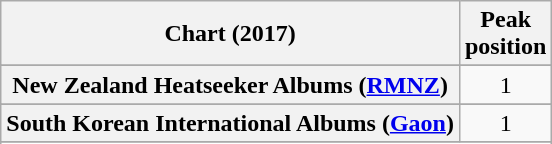<table class="wikitable sortable plainrowheaders" style="text-align:center">
<tr>
<th scope="col">Chart (2017)</th>
<th scope="col">Peak<br> position</th>
</tr>
<tr>
</tr>
<tr>
</tr>
<tr>
</tr>
<tr>
</tr>
<tr>
</tr>
<tr>
</tr>
<tr>
</tr>
<tr>
</tr>
<tr>
</tr>
<tr>
</tr>
<tr>
</tr>
<tr>
</tr>
<tr>
<th scope="row">New Zealand Heatseeker Albums (<a href='#'>RMNZ</a>)</th>
<td>1</td>
</tr>
<tr>
</tr>
<tr>
<th scope="row">South Korean International Albums (<a href='#'>Gaon</a>)</th>
<td>1</td>
</tr>
<tr>
</tr>
<tr>
</tr>
<tr>
</tr>
<tr>
</tr>
<tr>
</tr>
<tr>
</tr>
<tr>
</tr>
<tr>
</tr>
<tr>
</tr>
</table>
